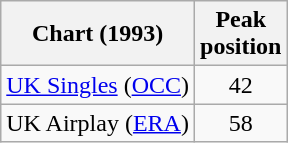<table class="wikitable">
<tr>
<th>Chart (1993)</th>
<th>Peak<br>position</th>
</tr>
<tr>
<td><a href='#'>UK Singles</a> (<a href='#'>OCC</a>)</td>
<td style="text-align:center;">42</td>
</tr>
<tr>
<td>UK Airplay (<a href='#'>ERA</a>)</td>
<td style="text-align:center;">58</td>
</tr>
</table>
